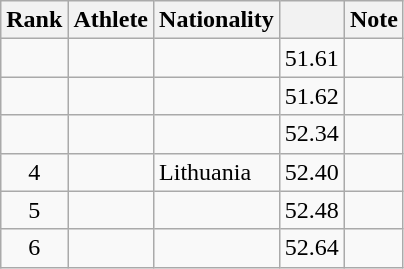<table class="wikitable sortable">
<tr>
<th scope="col">Rank</th>
<th scope="col">Athlete</th>
<th scope="col">Nationality</th>
<th scope="col"></th>
<th scope="col">Note</th>
</tr>
<tr>
<td align="center"></td>
<td></td>
<td></td>
<td align="center">51.61</td>
<td align="center"></td>
</tr>
<tr>
<td align="center"></td>
<td></td>
<td></td>
<td align="center">51.62</td>
<td align="center"></td>
</tr>
<tr>
<td align="center"></td>
<td></td>
<td></td>
<td align="center">52.34</td>
<td align="center"></td>
</tr>
<tr>
<td align="center">4</td>
<td></td>
<td> Lithuania</td>
<td align="center">52.40</td>
<td></td>
</tr>
<tr>
<td align="center">5</td>
<td></td>
<td></td>
<td align="center">52.48</td>
<td align="center"></td>
</tr>
<tr>
<td align="center">6</td>
<td></td>
<td></td>
<td align="center">52.64</td>
<td></td>
</tr>
</table>
